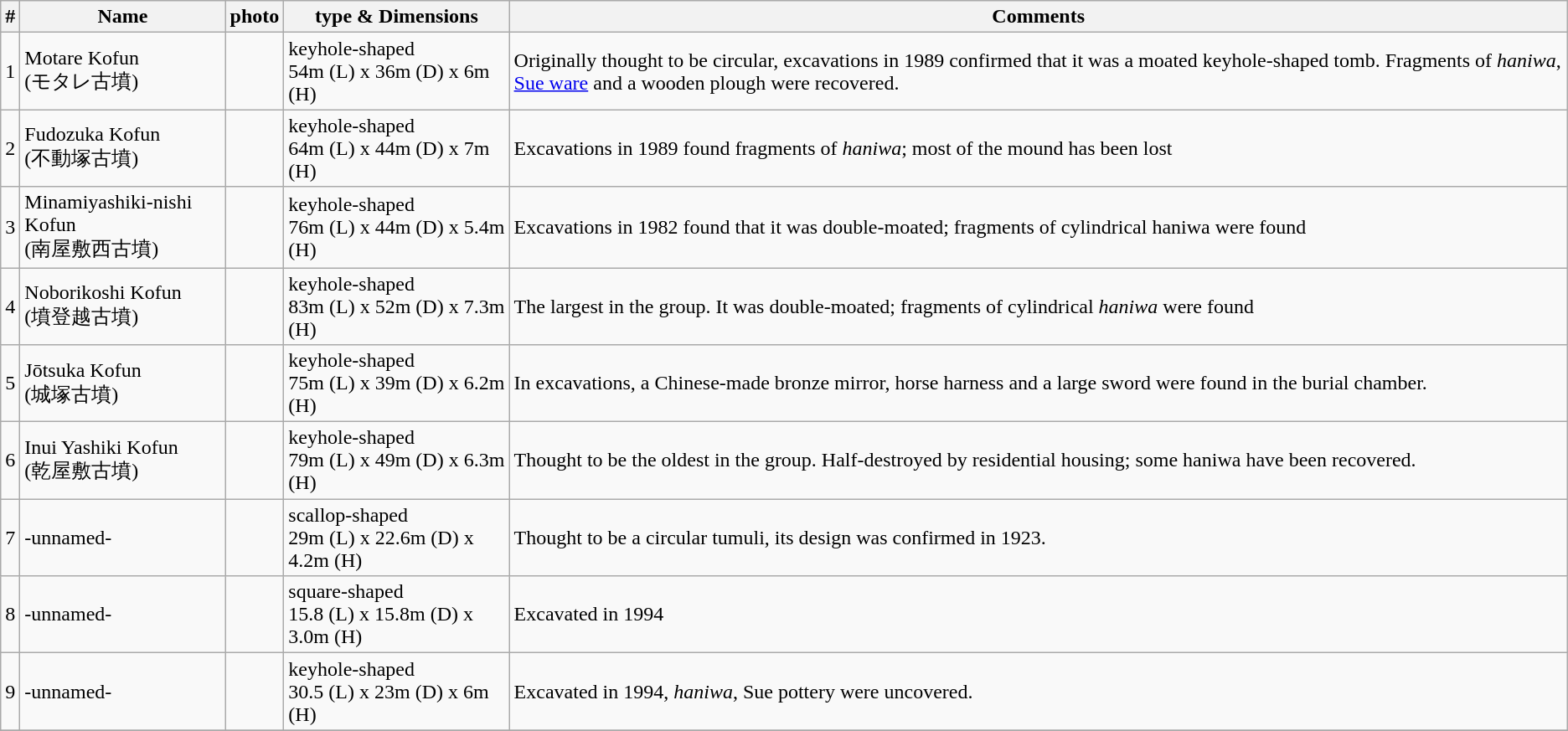<table class=wikitable>
<tr>
<th>#</th>
<th>Name</th>
<th>photo</th>
<th>type & Dimensions</th>
<th>Comments</th>
</tr>
<tr>
<td>1</td>
<td>Motare Kofun <br>(モタレ古墳)</td>
<td></td>
<td>keyhole-shaped<br> 54m (L) x 36m (D) x 6m (H)</td>
<td>Originally thought to be circular, excavations in 1989 confirmed that it was a moated keyhole-shaped tomb. Fragments of <em>haniwa</em>, <a href='#'>Sue ware</a> and a wooden plough were recovered.</td>
</tr>
<tr>
<td>2</td>
<td>Fudozuka Kofun <br>(不動塚古墳)</td>
<td></td>
<td>keyhole-shaped <br>64m (L) x 44m (D) x 7m (H)</td>
<td>Excavations in 1989 found fragments of <em>haniwa</em>; most of the mound has been lost</td>
</tr>
<tr>
<td>3</td>
<td>Minamiyashiki-nishi Kofun <br>(南屋敷西古墳)</td>
<td></td>
<td>keyhole-shaped<br> 76m (L) x 44m (D) x 5.4m (H)</td>
<td>Excavations in 1982 found that it was double-moated; fragments of cylindrical haniwa were found</td>
</tr>
<tr>
<td>4</td>
<td>Noborikoshi Kofun<br>(墳登越古墳)</td>
<td></td>
<td>keyhole-shaped<br>83m (L) x 52m (D) x 7.3m (H)</td>
<td>The largest in the group. It was double-moated; fragments of cylindrical <em>haniwa</em> were found</td>
</tr>
<tr>
<td>5</td>
<td>Jōtsuka Kofun<br> (城塚古墳)</td>
<td></td>
<td>keyhole-shaped<br> 75m (L) x 39m (D) x 6.2m (H)</td>
<td>In excavations, a Chinese-made bronze mirror, horse harness and a large sword were found in the burial chamber.</td>
</tr>
<tr>
<td>6</td>
<td>Inui Yashiki Kofun <br>(乾屋敷古墳)</td>
<td></td>
<td>keyhole-shaped<br> 79m (L) x 49m (D) x 6.3m (H)</td>
<td>Thought to be the oldest in the group. Half-destroyed by residential housing; some haniwa have been recovered.</td>
</tr>
<tr>
<td>7</td>
<td>-unnamed-</td>
<td></td>
<td>scallop-shaped<br> 29m (L) x 22.6m (D) x 4.2m (H)</td>
<td>Thought to be a circular tumuli, its design was confirmed in 1923.</td>
</tr>
<tr>
<td>8</td>
<td>-unnamed-</td>
<td></td>
<td>square-shaped<br> 15.8 (L) x 15.8m (D) x 3.0m (H)</td>
<td>Excavated in 1994</td>
</tr>
<tr>
<td>9</td>
<td>-unnamed-</td>
<td></td>
<td>keyhole-shaped<br>30.5 (L) x 23m (D) x 6m (H)</td>
<td>Excavated in 1994, <em>haniwa</em>, Sue pottery were uncovered.</td>
</tr>
<tr>
</tr>
<tr>
</tr>
</table>
